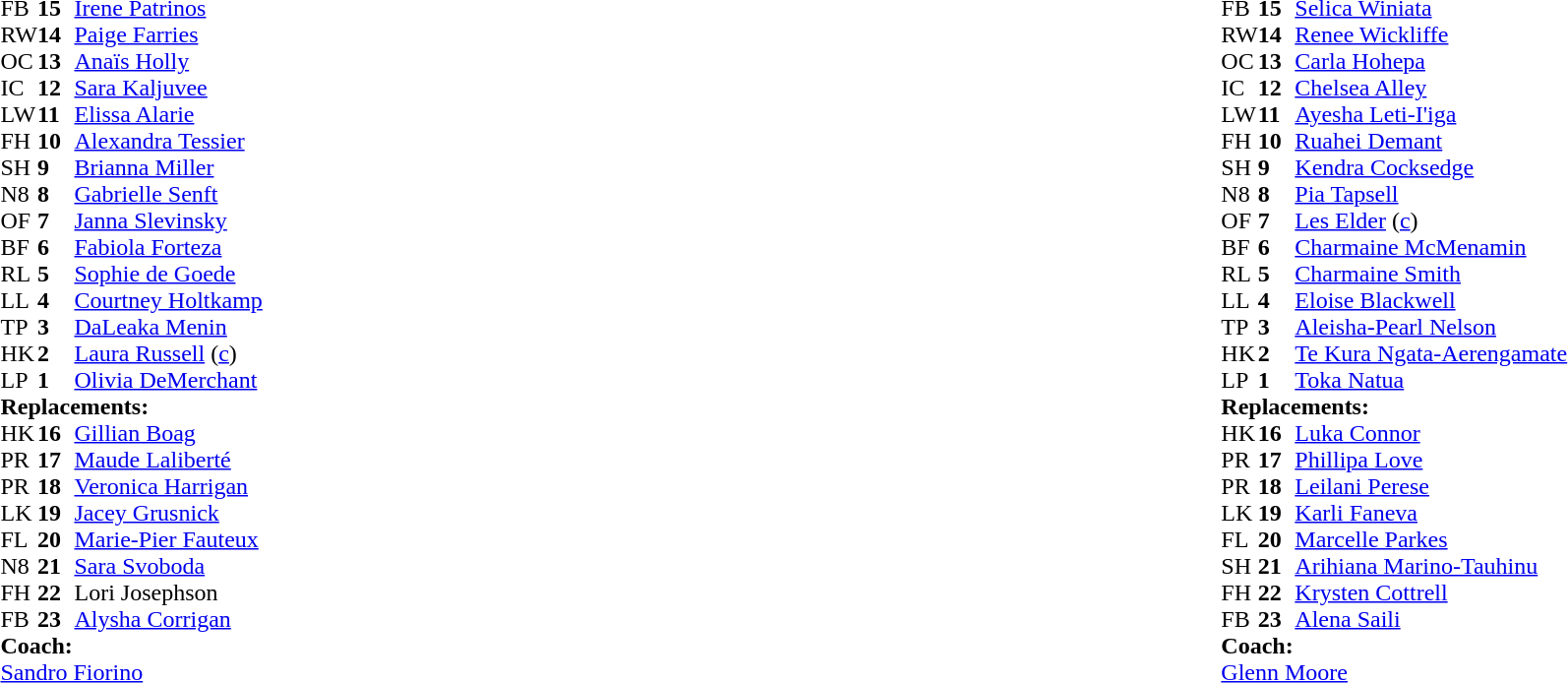<table style="width:100%">
<tr>
<td style="vertical-align:top; width:50%"><br><table cellspacing="0" cellpadding="0">
<tr>
<th width="25"></th>
<th width="25"></th>
</tr>
<tr>
<td>FB</td>
<td><strong>15</strong></td>
<td><a href='#'>Irene Patrinos</a></td>
<td></td>
<td></td>
</tr>
<tr>
<td>RW</td>
<td><strong>14</strong></td>
<td><a href='#'>Paige Farries</a></td>
</tr>
<tr>
<td>OC</td>
<td><strong>13</strong></td>
<td><a href='#'>Anaïs Holly</a></td>
</tr>
<tr>
<td>IC</td>
<td><strong>12</strong></td>
<td><a href='#'>Sara Kaljuvee</a></td>
</tr>
<tr>
<td>LW</td>
<td><strong>11</strong></td>
<td><a href='#'>Elissa Alarie</a></td>
</tr>
<tr>
<td>FH</td>
<td><strong>10</strong></td>
<td><a href='#'>Alexandra Tessier</a></td>
<td></td>
<td></td>
</tr>
<tr>
<td>SH</td>
<td><strong>9</strong></td>
<td><a href='#'>Brianna Miller</a></td>
</tr>
<tr>
<td>N8</td>
<td><strong>8</strong></td>
<td><a href='#'>Gabrielle Senft</a></td>
<td></td>
<td></td>
</tr>
<tr>
<td>OF</td>
<td><strong>7</strong></td>
<td><a href='#'>Janna Slevinsky</a></td>
</tr>
<tr>
<td>BF</td>
<td><strong>6</strong></td>
<td><a href='#'>Fabiola Forteza</a></td>
<td></td>
<td></td>
</tr>
<tr>
<td>RL</td>
<td><strong>5</strong></td>
<td><a href='#'>Sophie de Goede</a></td>
</tr>
<tr>
<td>LL</td>
<td><strong>4</strong></td>
<td><a href='#'>Courtney Holtkamp</a></td>
<td></td>
<td></td>
</tr>
<tr>
<td>TP</td>
<td><strong>3</strong></td>
<td><a href='#'>DaLeaka Menin</a></td>
<td></td>
<td></td>
</tr>
<tr>
<td>HK</td>
<td><strong>2</strong></td>
<td><a href='#'>Laura Russell</a> (<a href='#'>c</a>)</td>
<td></td>
<td></td>
</tr>
<tr>
<td>LP</td>
<td><strong>1</strong></td>
<td><a href='#'>Olivia DeMerchant</a></td>
<td></td>
<td></td>
</tr>
<tr>
<td colspan=3><strong>Replacements:</strong></td>
</tr>
<tr>
<td>HK</td>
<td><strong>16</strong></td>
<td><a href='#'>Gillian Boag</a></td>
<td></td>
<td></td>
</tr>
<tr>
<td>PR</td>
<td><strong>17</strong></td>
<td><a href='#'>Maude Laliberté</a></td>
<td></td>
<td></td>
</tr>
<tr>
<td>PR</td>
<td><strong>18</strong></td>
<td><a href='#'>Veronica Harrigan</a></td>
<td></td>
<td></td>
</tr>
<tr>
<td>LK</td>
<td><strong>19</strong></td>
<td><a href='#'>Jacey Grusnick</a></td>
<td></td>
<td></td>
</tr>
<tr>
<td>FL</td>
<td><strong>20</strong></td>
<td><a href='#'>Marie-Pier Fauteux</a></td>
<td></td>
<td></td>
</tr>
<tr>
<td>N8</td>
<td><strong>21</strong></td>
<td><a href='#'>Sara Svoboda</a></td>
<td></td>
<td></td>
</tr>
<tr>
<td>FH</td>
<td><strong>22</strong></td>
<td>Lori Josephson</td>
<td></td>
<td></td>
</tr>
<tr>
<td>FB</td>
<td><strong>23</strong></td>
<td><a href='#'>Alysha Corrigan</a></td>
<td></td>
<td></td>
</tr>
<tr>
<td colspan=3><strong>Coach:</strong></td>
</tr>
<tr>
<td colspan="4"> <a href='#'>Sandro Fiorino</a></td>
</tr>
</table>
</td>
<td style="vertical-align:top; width:50%"><br><table cellspacing="0" cellpadding="0" style="margin:auto">
<tr>
<th width="25"></th>
<th width="25"></th>
</tr>
<tr>
<td>FB</td>
<td><strong>15</strong></td>
<td><a href='#'>Selica Winiata</a></td>
<td></td>
<td></td>
</tr>
<tr>
<td>RW</td>
<td><strong>14</strong></td>
<td><a href='#'>Renee Wickliffe</a></td>
</tr>
<tr>
<td>OC</td>
<td><strong>13</strong></td>
<td><a href='#'>Carla Hohepa</a></td>
</tr>
<tr>
<td>IC</td>
<td><strong>12</strong></td>
<td><a href='#'>Chelsea Alley</a></td>
</tr>
<tr>
<td>LW</td>
<td><strong>11</strong></td>
<td><a href='#'>Ayesha Leti-I'iga</a></td>
</tr>
<tr>
<td>FH</td>
<td><strong>10</strong></td>
<td><a href='#'>Ruahei Demant</a></td>
<td></td>
<td></td>
</tr>
<tr>
<td>SH</td>
<td><strong>9</strong></td>
<td><a href='#'>Kendra Cocksedge</a></td>
<td></td>
<td></td>
</tr>
<tr>
<td>N8</td>
<td><strong>8</strong></td>
<td><a href='#'>Pia Tapsell</a></td>
</tr>
<tr>
<td>OF</td>
<td><strong>7</strong></td>
<td><a href='#'>Les Elder</a> (<a href='#'>c</a>)</td>
<td></td>
<td></td>
</tr>
<tr>
<td>BF</td>
<td><strong>6</strong></td>
<td><a href='#'>Charmaine McMenamin</a></td>
</tr>
<tr>
<td>RL</td>
<td><strong>5</strong></td>
<td><a href='#'>Charmaine Smith</a></td>
</tr>
<tr>
<td>LL</td>
<td><strong>4</strong></td>
<td><a href='#'>Eloise Blackwell</a></td>
<td></td>
<td></td>
</tr>
<tr>
<td>TP</td>
<td><strong>3</strong></td>
<td><a href='#'>Aleisha-Pearl Nelson</a></td>
<td></td>
<td></td>
</tr>
<tr>
<td>HK</td>
<td><strong>2</strong></td>
<td><a href='#'>Te Kura Ngata-Aerengamate</a></td>
<td></td>
<td></td>
</tr>
<tr>
<td>LP</td>
<td><strong>1</strong></td>
<td><a href='#'>Toka Natua</a></td>
<td></td>
<td></td>
</tr>
<tr>
<td colspan=3><strong>Replacements:</strong></td>
</tr>
<tr>
<td>HK</td>
<td><strong>16</strong></td>
<td><a href='#'>Luka Connor</a></td>
<td></td>
<td></td>
</tr>
<tr>
<td>PR</td>
<td><strong>17</strong></td>
<td><a href='#'>Phillipa Love</a></td>
<td></td>
<td></td>
</tr>
<tr>
<td>PR</td>
<td><strong>18</strong></td>
<td><a href='#'>Leilani Perese</a></td>
<td></td>
<td></td>
</tr>
<tr>
<td>LK</td>
<td><strong>19</strong></td>
<td><a href='#'>Karli Faneva</a></td>
<td></td>
<td></td>
</tr>
<tr>
<td>FL</td>
<td><strong>20</strong></td>
<td><a href='#'>Marcelle Parkes</a></td>
<td></td>
<td></td>
</tr>
<tr>
<td>SH</td>
<td><strong>21</strong></td>
<td><a href='#'>Arihiana Marino-Tauhinu</a></td>
<td></td>
<td></td>
</tr>
<tr>
<td>FH</td>
<td><strong>22</strong></td>
<td><a href='#'>Krysten Cottrell</a></td>
<td></td>
<td></td>
</tr>
<tr>
<td>FB</td>
<td><strong>23</strong></td>
<td><a href='#'>Alena Saili</a></td>
<td></td>
<td></td>
</tr>
<tr>
<td colspan=3><strong>Coach:</strong></td>
</tr>
<tr>
<td colspan="4"> <a href='#'>Glenn Moore</a></td>
</tr>
</table>
</td>
</tr>
</table>
